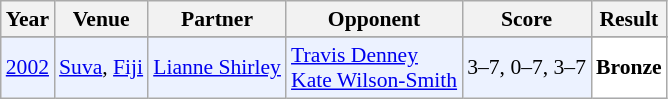<table class="sortable wikitable" style="font-size: 90%;">
<tr>
<th>Year</th>
<th>Venue</th>
<th>Partner</th>
<th>Opponent</th>
<th>Score</th>
<th>Result</th>
</tr>
<tr>
</tr>
<tr style="background:#ECF2FF">
<td align="center"><a href='#'>2002</a></td>
<td align="left"><a href='#'>Suva</a>, <a href='#'>Fiji</a></td>
<td align="left"> <a href='#'>Lianne Shirley</a></td>
<td align="left"> <a href='#'>Travis Denney</a> <br>  <a href='#'>Kate Wilson-Smith</a></td>
<td align="left">3–7, 0–7, 3–7</td>
<td style="text-align:left; background:white"> <strong>Bronze</strong></td>
</tr>
</table>
